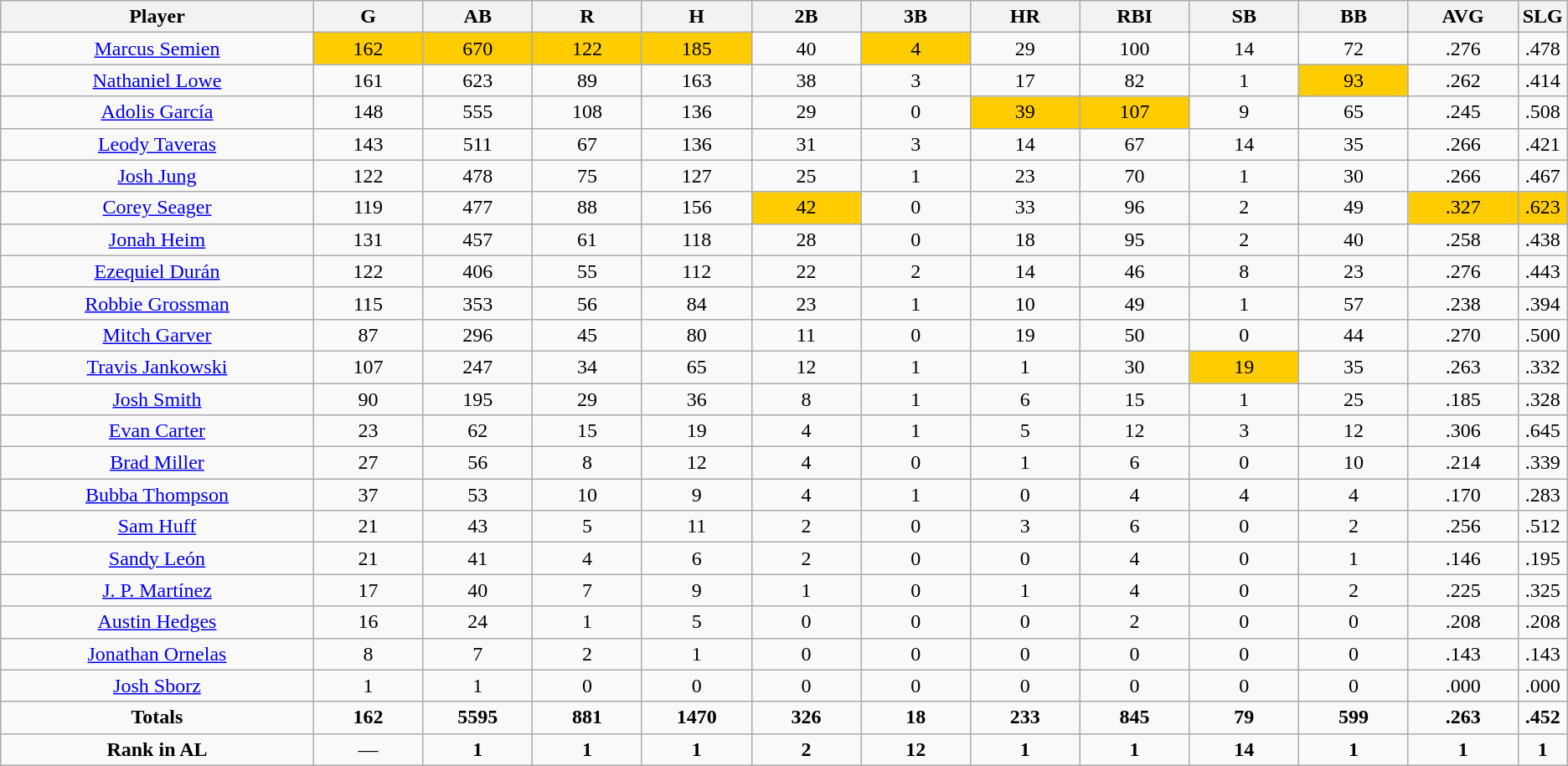<table class=wikitable style="text-align:center">
<tr>
<th bgcolor=#DDDDFF; width="20%">Player</th>
<th bgcolor=#DDDDFF; width="7%">G</th>
<th bgcolor=#DDDDFF; width="7%">AB</th>
<th bgcolor=#DDDDFF; width="7%">R</th>
<th bgcolor=#DDDDFF; width="7%">H</th>
<th bgcolor=#DDDDFF; width="7%">2B</th>
<th bgcolor=#DDDDFF; width="7%">3B</th>
<th bgcolor=#DDDDFF" width="7%">HR</th>
<th bgcolor=#DDDDFF; width="7%">RBI</th>
<th bgcolor=#DDDDFF; width="7%">SB</th>
<th bgcolor=#DDDDFF; width="7%">BB</th>
<th bgcolor=#DDDDFF; width="7%">AVG</th>
<th bgcolor=#DDDDFF; width="7%">SLG</th>
</tr>
<tr>
<td><a href='#'>Marcus Semien</a></td>
<td bgcolor=ffcc00>162</td>
<td bgcolor=ffcc00>670</td>
<td bgcolor=#ffcc00>122</td>
<td bgcolor=#ffcc00>185</td>
<td>40</td>
<td bgcolor=#ffcc00>4</td>
<td>29</td>
<td>100</td>
<td>14</td>
<td>72</td>
<td>.276</td>
<td>.478</td>
</tr>
<tr>
<td><a href='#'>Nathaniel Lowe</a></td>
<td>161</td>
<td>623</td>
<td>89</td>
<td>163</td>
<td>38</td>
<td>3</td>
<td>17</td>
<td>82</td>
<td>1</td>
<td bgcolor=#ffcc00>93</td>
<td>.262</td>
<td>.414</td>
</tr>
<tr>
<td><a href='#'>Adolis García</a></td>
<td>148</td>
<td>555</td>
<td>108</td>
<td>136</td>
<td>29</td>
<td>0</td>
<td bgcolor=#ffcc00>39</td>
<td bgcolor=#ffcc00>107</td>
<td>9</td>
<td>65</td>
<td>.245</td>
<td>.508</td>
</tr>
<tr>
<td><a href='#'>Leody Taveras</a></td>
<td>143</td>
<td>511</td>
<td>67</td>
<td>136</td>
<td>31</td>
<td>3</td>
<td>14</td>
<td>67</td>
<td>14</td>
<td>35</td>
<td>.266</td>
<td>.421</td>
</tr>
<tr>
<td><a href='#'>Josh Jung</a></td>
<td>122</td>
<td>478</td>
<td>75</td>
<td>127</td>
<td>25</td>
<td>1</td>
<td>23</td>
<td>70</td>
<td>1</td>
<td>30</td>
<td>.266</td>
<td>.467</td>
</tr>
<tr>
<td><a href='#'>Corey Seager</a></td>
<td>119</td>
<td>477</td>
<td>88</td>
<td>156</td>
<td bgcolor=#ffcc00>42</td>
<td>0</td>
<td>33</td>
<td>96</td>
<td>2</td>
<td>49</td>
<td bgcolor=#ffcc00>.327</td>
<td bgcolor=#ffcc00>.623</td>
</tr>
<tr>
<td><a href='#'>Jonah Heim</a></td>
<td>131</td>
<td>457</td>
<td>61</td>
<td>118</td>
<td>28</td>
<td>0</td>
<td>18</td>
<td>95</td>
<td>2</td>
<td>40</td>
<td>.258</td>
<td>.438</td>
</tr>
<tr>
<td><a href='#'>Ezequiel Durán</a></td>
<td>122</td>
<td>406</td>
<td>55</td>
<td>112</td>
<td>22</td>
<td>2</td>
<td>14</td>
<td>46</td>
<td>8</td>
<td>23</td>
<td>.276</td>
<td>.443</td>
</tr>
<tr>
<td><a href='#'>Robbie Grossman</a></td>
<td>115</td>
<td>353</td>
<td>56</td>
<td>84</td>
<td>23</td>
<td>1</td>
<td>10</td>
<td>49</td>
<td>1</td>
<td>57</td>
<td>.238</td>
<td>.394</td>
</tr>
<tr>
<td><a href='#'>Mitch Garver</a></td>
<td>87</td>
<td>296</td>
<td>45</td>
<td>80</td>
<td>11</td>
<td>0</td>
<td>19</td>
<td>50</td>
<td>0</td>
<td>44</td>
<td>.270</td>
<td>.500</td>
</tr>
<tr>
<td><a href='#'>Travis Jankowski</a></td>
<td>107</td>
<td>247</td>
<td>34</td>
<td>65</td>
<td>12</td>
<td>1</td>
<td>1</td>
<td>30</td>
<td bgcolor=#ffcc00>19</td>
<td>35</td>
<td>.263</td>
<td>.332</td>
</tr>
<tr>
<td><a href='#'>Josh Smith</a></td>
<td>90</td>
<td>195</td>
<td>29</td>
<td>36</td>
<td>8</td>
<td>1</td>
<td>6</td>
<td>15</td>
<td>1</td>
<td>25</td>
<td>.185</td>
<td>.328</td>
</tr>
<tr>
<td><a href='#'>Evan Carter</a></td>
<td>23</td>
<td>62</td>
<td>15</td>
<td>19</td>
<td>4</td>
<td>1</td>
<td>5</td>
<td>12</td>
<td>3</td>
<td>12</td>
<td>.306</td>
<td>.645</td>
</tr>
<tr>
<td><a href='#'>Brad Miller</a></td>
<td>27</td>
<td>56</td>
<td>8</td>
<td>12</td>
<td>4</td>
<td>0</td>
<td>1</td>
<td>6</td>
<td>0</td>
<td>10</td>
<td>.214</td>
<td>.339</td>
</tr>
<tr>
<td><a href='#'>Bubba Thompson</a></td>
<td>37</td>
<td>53</td>
<td>10</td>
<td>9</td>
<td>4</td>
<td>1</td>
<td>0</td>
<td>4</td>
<td>4</td>
<td>4</td>
<td>.170</td>
<td>.283</td>
</tr>
<tr>
<td><a href='#'>Sam Huff</a></td>
<td>21</td>
<td>43</td>
<td>5</td>
<td>11</td>
<td>2</td>
<td>0</td>
<td>3</td>
<td>6</td>
<td>0</td>
<td>2</td>
<td>.256</td>
<td>.512</td>
</tr>
<tr>
<td><a href='#'>Sandy León</a></td>
<td>21</td>
<td>41</td>
<td>4</td>
<td>6</td>
<td>2</td>
<td>0</td>
<td>0</td>
<td>4</td>
<td>0</td>
<td>1</td>
<td>.146</td>
<td>.195</td>
</tr>
<tr>
<td><a href='#'>J. P. Martínez</a></td>
<td>17</td>
<td>40</td>
<td>7</td>
<td>9</td>
<td>1</td>
<td>0</td>
<td>1</td>
<td>4</td>
<td>0</td>
<td>2</td>
<td>.225</td>
<td>.325</td>
</tr>
<tr>
<td><a href='#'>Austin Hedges</a></td>
<td>16</td>
<td>24</td>
<td>1</td>
<td>5</td>
<td>0</td>
<td>0</td>
<td>0</td>
<td>2</td>
<td>0</td>
<td>0</td>
<td>.208</td>
<td>.208</td>
</tr>
<tr>
<td><a href='#'>Jonathan Ornelas</a></td>
<td>8</td>
<td>7</td>
<td>2</td>
<td>1</td>
<td>0</td>
<td>0</td>
<td>0</td>
<td>0</td>
<td>0</td>
<td>0</td>
<td>.143</td>
<td>.143</td>
</tr>
<tr>
<td><a href='#'>Josh Sborz</a></td>
<td>1</td>
<td>1</td>
<td>0</td>
<td>0</td>
<td>0</td>
<td>0</td>
<td>0</td>
<td>0</td>
<td>0</td>
<td>0</td>
<td>.000</td>
<td>.000</td>
</tr>
<tr>
<td><strong>Totals</strong></td>
<td><strong>162</strong></td>
<td><strong>5595</strong></td>
<td><strong>881</strong></td>
<td><strong>1470</strong></td>
<td><strong>326</strong></td>
<td><strong>18</strong></td>
<td><strong>233</strong></td>
<td><strong>845</strong></td>
<td><strong>79</strong></td>
<td><strong>599</strong></td>
<td><strong>.263</strong></td>
<td><strong>.452</strong></td>
</tr>
<tr>
<td><strong>Rank in AL</strong></td>
<td>—</td>
<td><strong>1</strong></td>
<td><strong>1</strong></td>
<td><strong>1</strong></td>
<td><strong>2</strong></td>
<td><strong>12</strong></td>
<td><strong>1</strong></td>
<td><strong>1</strong></td>
<td><strong>14</strong></td>
<td><strong>1</strong></td>
<td><strong>1</strong></td>
<td><strong>1</strong></td>
</tr>
</table>
